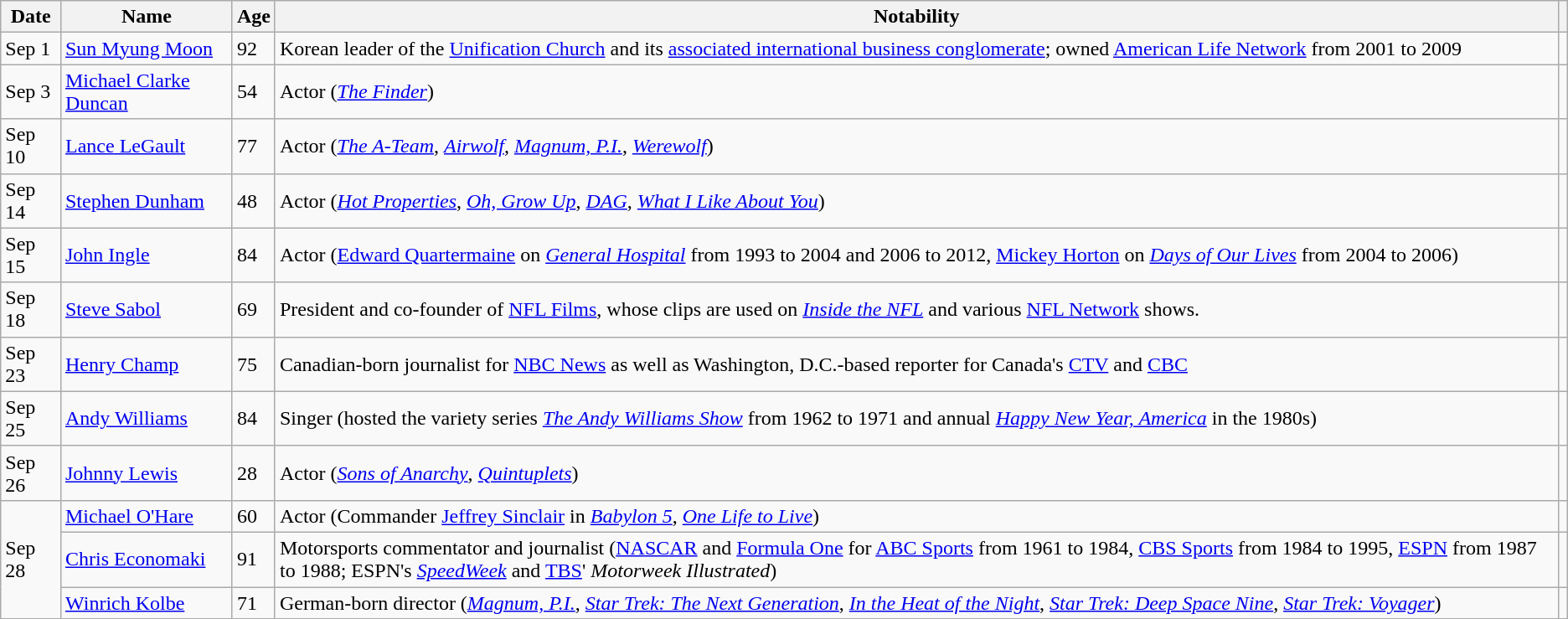<table class="wikitable sortable">
<tr ">
<th>Date</th>
<th>Name</th>
<th>Age</th>
<th>Notability</th>
<th class="unsortable"></th>
</tr>
<tr>
<td>Sep 1</td>
<td><a href='#'>Sun Myung Moon</a></td>
<td>92</td>
<td>Korean leader of the <a href='#'>Unification Church</a> and its <a href='#'>associated international business conglomerate</a>; owned <a href='#'>American Life Network</a> from 2001 to 2009</td>
<td></td>
</tr>
<tr>
<td>Sep 3</td>
<td><a href='#'>Michael Clarke Duncan</a></td>
<td>54</td>
<td>Actor (<em><a href='#'>The Finder</a></em>)</td>
<td></td>
</tr>
<tr>
<td>Sep 10</td>
<td><a href='#'>Lance LeGault</a></td>
<td>77</td>
<td>Actor (<em><a href='#'>The A-Team</a></em>, <em><a href='#'>Airwolf</a></em>, <em><a href='#'>Magnum, P.I.</a></em>, <em><a href='#'>Werewolf</a></em>)</td>
<td></td>
</tr>
<tr>
<td>Sep 14</td>
<td><a href='#'>Stephen Dunham</a></td>
<td>48</td>
<td>Actor (<em><a href='#'>Hot Properties</a></em>, <em><a href='#'>Oh, Grow Up</a></em>, <em><a href='#'>DAG</a></em>, <em><a href='#'>What I Like About You</a></em>)</td>
<td></td>
</tr>
<tr>
<td>Sep 15</td>
<td><a href='#'>John Ingle</a></td>
<td>84</td>
<td>Actor (<a href='#'>Edward Quartermaine</a> on <em><a href='#'>General Hospital</a></em> from 1993 to 2004 and 2006 to 2012, <a href='#'>Mickey Horton</a> on <em><a href='#'>Days of Our Lives</a></em> from 2004 to 2006)</td>
<td></td>
</tr>
<tr>
<td>Sep 18</td>
<td><a href='#'>Steve Sabol</a></td>
<td>69</td>
<td>President and co-founder of <a href='#'>NFL Films</a>, whose clips are used on <em><a href='#'>Inside the NFL</a></em> and various <a href='#'>NFL Network</a> shows.</td>
<td></td>
</tr>
<tr>
<td>Sep 23</td>
<td><a href='#'>Henry Champ</a></td>
<td>75</td>
<td>Canadian-born journalist for <a href='#'>NBC News</a> as well as Washington, D.C.-based reporter for Canada's <a href='#'>CTV</a> and <a href='#'>CBC</a></td>
<td></td>
</tr>
<tr>
<td>Sep 25</td>
<td><a href='#'>Andy Williams</a></td>
<td>84</td>
<td>Singer (hosted the variety series <em><a href='#'>The Andy Williams Show</a></em> from 1962 to 1971 and annual <em><a href='#'>Happy New Year, America</a></em> in the 1980s)</td>
<td></td>
</tr>
<tr>
<td>Sep 26</td>
<td><a href='#'>Johnny Lewis</a></td>
<td>28</td>
<td>Actor (<em><a href='#'>Sons of Anarchy</a></em>, <em><a href='#'>Quintuplets</a></em>)</td>
<td><br></td>
</tr>
<tr>
<td rowspan="3">Sep 28</td>
<td><a href='#'>Michael O'Hare</a></td>
<td>60</td>
<td>Actor (Commander <a href='#'>Jeffrey Sinclair</a> in <em><a href='#'>Babylon 5</a></em>, <em><a href='#'>One Life to Live</a></em>)</td>
<td></td>
</tr>
<tr>
<td><a href='#'>Chris Economaki</a></td>
<td>91</td>
<td>Motorsports commentator and journalist (<a href='#'>NASCAR</a> and <a href='#'>Formula One</a> for <a href='#'>ABC Sports</a> from 1961 to 1984, <a href='#'>CBS Sports</a> from 1984 to 1995, <a href='#'>ESPN</a> from 1987 to 1988; ESPN's <em><a href='#'>SpeedWeek</a></em> and <a href='#'>TBS</a>' <em>Motorweek Illustrated</em>)</td>
<td></td>
</tr>
<tr>
<td><a href='#'>Winrich Kolbe</a></td>
<td>71</td>
<td>German-born director (<em><a href='#'>Magnum, P.I.</a></em>, <em><a href='#'>Star Trek: The Next Generation</a></em>, <em><a href='#'>In the Heat of the Night</a></em>, <em><a href='#'>Star Trek: Deep Space Nine</a></em>, <em><a href='#'>Star Trek: Voyager</a></em>)</td>
<td></td>
</tr>
</table>
